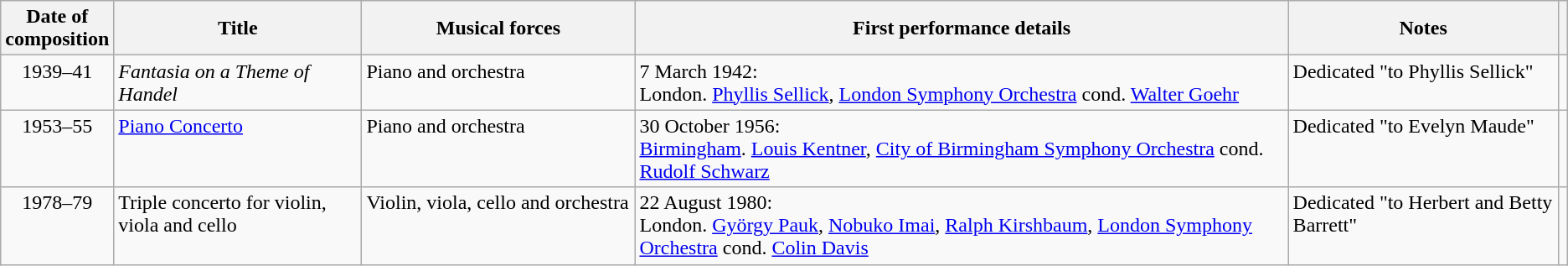<table Class = "wikitable sortable">
<tr>
<th width="60">Date of composition</th>
<th width="190">Title</th>
<th width="210">Musical forces</th>
<th>First performance details</th>
<th class="unsortable">Notes</th>
<th scope="col" class="unsortable"></th>
</tr>
<tr valign="top">
<td align= "center">1939–41</td>
<td><em>Fantasia on a Theme of Handel</em></td>
<td>Piano and orchestra</td>
<td>7 March 1942:<br> London. <a href='#'>Phyllis Sellick</a>, <a href='#'>London Symphony Orchestra</a> cond. <a href='#'>Walter Goehr</a></td>
<td>Dedicated "to Phyllis Sellick"</td>
<td></td>
</tr>
<tr valign="top">
<td align= "center">1953–55</td>
<td><a href='#'>Piano Concerto</a></td>
<td>Piano and orchestra</td>
<td>30 October 1956:<br> <a href='#'>Birmingham</a>. <a href='#'>Louis Kentner</a>, <a href='#'>City of Birmingham Symphony Orchestra</a> cond. <a href='#'>Rudolf Schwarz</a></td>
<td>Dedicated "to Evelyn Maude"</td>
<td></td>
</tr>
<tr valign="top">
<td align= "center">1978–79</td>
<td>Triple concerto for violin, viola and cello</td>
<td>Violin, viola, cello and orchestra</td>
<td>22 August 1980:<br> London. <a href='#'>György Pauk</a>, <a href='#'>Nobuko Imai</a>, <a href='#'>Ralph Kirshbaum</a>, <a href='#'>London Symphony Orchestra</a> cond. <a href='#'>Colin Davis</a></td>
<td>Dedicated "to Herbert and Betty Barrett"</td>
<td></td>
</tr>
</table>
